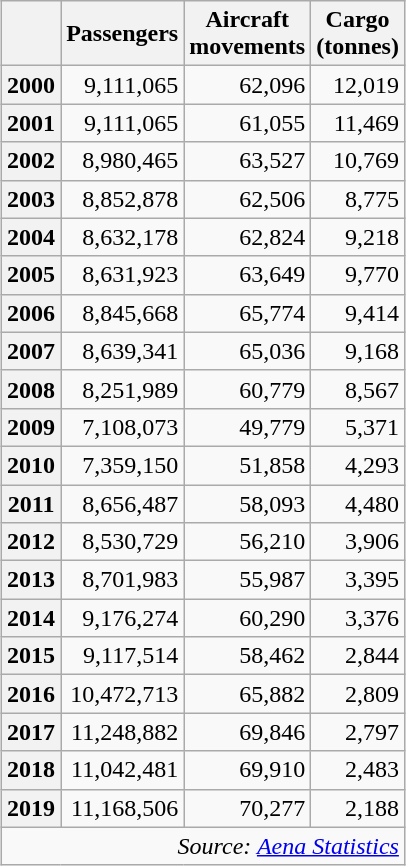<table class="wikitable"  style="text-align:right; width:250px; margin:auto;">
<tr>
<th style="width:75px"></th>
<th style="width:100px">Passengers</th>
<th style="width:100px">Aircraft movements</th>
<th style="width:100px">Cargo (tonnes)</th>
</tr>
<tr>
<th>2000</th>
<td>9,111,065</td>
<td>62,096</td>
<td>12,019</td>
</tr>
<tr>
<th>2001</th>
<td>9,111,065</td>
<td>61,055</td>
<td>11,469</td>
</tr>
<tr>
<th>2002</th>
<td>8,980,465</td>
<td>63,527</td>
<td>10,769</td>
</tr>
<tr>
<th>2003</th>
<td>8,852,878</td>
<td>62,506</td>
<td>8,775</td>
</tr>
<tr>
<th>2004</th>
<td>8,632,178</td>
<td>62,824</td>
<td>9,218</td>
</tr>
<tr>
<th>2005</th>
<td>8,631,923</td>
<td>63,649</td>
<td>9,770</td>
</tr>
<tr>
<th>2006</th>
<td>8,845,668</td>
<td>65,774</td>
<td>9,414</td>
</tr>
<tr>
<th>2007</th>
<td>8,639,341</td>
<td>65,036</td>
<td>9,168</td>
</tr>
<tr>
<th>2008</th>
<td>8,251,989</td>
<td>60,779</td>
<td>8,567</td>
</tr>
<tr>
<th>2009</th>
<td>7,108,073</td>
<td>49,779</td>
<td>5,371</td>
</tr>
<tr>
<th>2010</th>
<td>7,359,150</td>
<td>51,858</td>
<td>4,293</td>
</tr>
<tr>
<th>2011</th>
<td>8,656,487</td>
<td>58,093</td>
<td>4,480</td>
</tr>
<tr>
<th>2012</th>
<td>8,530,729</td>
<td>56,210</td>
<td>3,906</td>
</tr>
<tr>
<th>2013</th>
<td>8,701,983</td>
<td>55,987</td>
<td>3,395</td>
</tr>
<tr>
<th>2014</th>
<td>9,176,274</td>
<td>60,290</td>
<td>3,376</td>
</tr>
<tr>
<th>2015</th>
<td>9,117,514</td>
<td>58,462</td>
<td>2,844</td>
</tr>
<tr>
<th>2016</th>
<td>10,472,713</td>
<td>65,882</td>
<td>2,809</td>
</tr>
<tr>
<th>2017</th>
<td>11,248,882</td>
<td>69,846</td>
<td>2,797</td>
</tr>
<tr>
<th>2018</th>
<td>11,042,481</td>
<td>69,910</td>
<td>2,483</td>
</tr>
<tr>
<th>2019</th>
<td>11,168,506</td>
<td>70,277</td>
<td>2,188</td>
</tr>
<tr>
<td colspan="4" style="text-align:right;"><em>Source: <a href='#'>Aena Statistics</a></em></td>
</tr>
</table>
